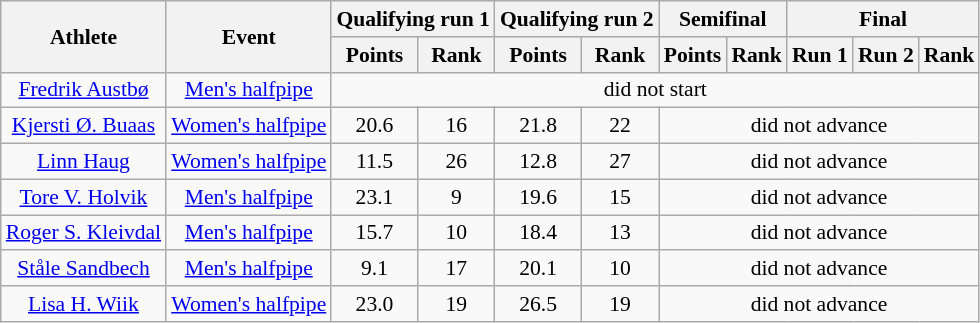<table class=wikitable style="font-size:90%; text-align:center">
<tr>
<th rowspan="2">Athlete</th>
<th rowspan="2">Event</th>
<th colspan="2">Qualifying run 1</th>
<th colspan="2">Qualifying run 2</th>
<th colspan="2">Semifinal</th>
<th colspan="3">Final</th>
</tr>
<tr>
<th>Points</th>
<th>Rank</th>
<th>Points</th>
<th>Rank</th>
<th>Points</th>
<th>Rank</th>
<th>Run 1</th>
<th>Run 2</th>
<th>Rank</th>
</tr>
<tr>
<td><a href='#'>Fredrik Austbø</a></td>
<td><a href='#'>Men's halfpipe</a></td>
<td align="center" colspan="9">did not start</td>
</tr>
<tr>
<td><a href='#'>Kjersti Ø. Buaas</a></td>
<td><a href='#'>Women's halfpipe</a></td>
<td align="center">20.6</td>
<td align="center">16</td>
<td align="center">21.8</td>
<td align="center">22</td>
<td colspan=5 align="center">did not advance</td>
</tr>
<tr>
<td><a href='#'>Linn Haug</a></td>
<td><a href='#'>Women's halfpipe</a></td>
<td align="center">11.5</td>
<td align="center">26</td>
<td align="center">12.8</td>
<td align="center">27</td>
<td colspan=5 align="center">did not advance</td>
</tr>
<tr>
<td><a href='#'>Tore V. Holvik</a></td>
<td><a href='#'>Men's halfpipe</a></td>
<td align="center">23.1</td>
<td align="center">9</td>
<td align="center">19.6</td>
<td align="center">15</td>
<td align="center" colspan="5">did not advance</td>
</tr>
<tr>
<td><a href='#'>Roger S. Kleivdal</a></td>
<td><a href='#'>Men's halfpipe</a></td>
<td align="center">15.7</td>
<td align="center">10</td>
<td align="center">18.4</td>
<td align="center">13</td>
<td align="center" colspan="5">did not advance</td>
</tr>
<tr>
<td><a href='#'>Ståle Sandbech</a></td>
<td><a href='#'>Men's halfpipe</a></td>
<td align="center">9.1</td>
<td align="center">17</td>
<td align="center">20.1</td>
<td align="center">10</td>
<td align="center" colspan="5">did not advance</td>
</tr>
<tr>
<td><a href='#'>Lisa H. Wiik</a></td>
<td><a href='#'>Women's halfpipe</a></td>
<td align="center">23.0</td>
<td align="center">19</td>
<td align="center">26.5</td>
<td align="center">19</td>
<td colspan=5 align="center">did not advance</td>
</tr>
</table>
